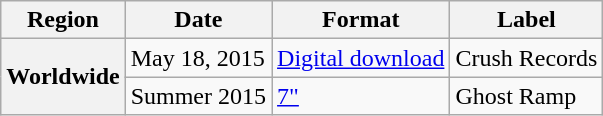<table class="wikitable plainrowheaders" style="text-align:left">
<tr>
<th scope="col">Region</th>
<th scope="col">Date</th>
<th scope="col">Format</th>
<th scope="col">Label</th>
</tr>
<tr>
<th rowspan="2">Worldwide</th>
<td>May 18, 2015</td>
<td><a href='#'>Digital download</a></td>
<td>Crush Records</td>
</tr>
<tr>
<td>Summer 2015</td>
<td><a href='#'>7"</a></td>
<td>Ghost Ramp</td>
</tr>
</table>
